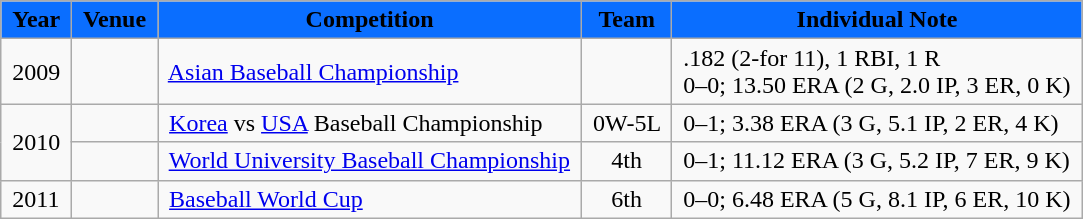<table class="wikitable">
<tr>
<th style="background:#0A6EFF"><span>Year</span></th>
<th style="background:#0A6EFF"><span> Venue </span></th>
<th style="background:#0A6EFF"><span>Competition</span></th>
<th style="background:#0A6EFF"><span>Team</span></th>
<th style="background:#0A6EFF"><span>Individual Note</span></th>
</tr>
<tr>
<td> 2009 </td>
<td style="text-align:center"></td>
<td> <a href='#'>Asian Baseball Championship</a></td>
<td style="text-align:center"></td>
<td> .182 (2-for 11), 1 RBI, 1 R<br> 0–0; 13.50 ERA (2 G, 2.0 IP, 3 ER, 0 K)</td>
</tr>
<tr>
<td rowspan=2> 2010 </td>
<td style="text-align:center"></td>
<td> <a href='#'>Korea</a> vs <a href='#'>USA</a> Baseball Championship </td>
<td style="text-align:center"> 0W-5L </td>
<td> 0–1; 3.38 ERA (3 G, 5.1 IP, 2 ER, 4 K) </td>
</tr>
<tr>
<td style="text-align:center"></td>
<td> <a href='#'>World University Baseball Championship</a> </td>
<td style="text-align:center">4th</td>
<td> 0–1; 11.12 ERA (3 G, 5.2 IP, 7 ER, 9 K) </td>
</tr>
<tr>
<td> 2011 </td>
<td style="text-align:center"></td>
<td> <a href='#'>Baseball World Cup</a></td>
<td style="text-align:center">6th</td>
<td> 0–0; 6.48 ERA (5 G, 8.1 IP, 6 ER, 10 K) </td>
</tr>
</table>
